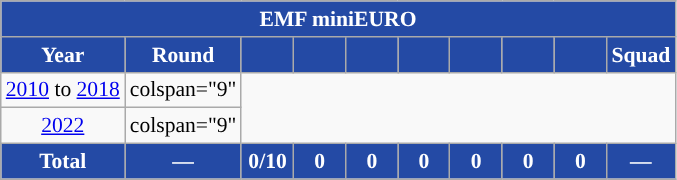<table class="wikitable" style="text-align: center;font-size:90%;">
<tr>
<th colspan="10" style="background:#244AA5; color:white; ">EMF miniEURO</th>
</tr>
<tr>
<th style="background:#244AA5; color:white; ">Year</th>
<th style="background:#244AA5; color:white; ">Round</th>
<th width="28" style="background:#244AA5; color:white; "></th>
<th width="28" style="background:#244AA5; color:white; "></th>
<th width="28" style="background:#244AA5; color:white; "></th>
<th width="28" style="background:#244AA5; color:white; "></th>
<th width="28" style="background:#244AA5; color:white; "></th>
<th width="28" style="background:#244AA5; color:white; "></th>
<th width="28" style="background:#244AA5; color:white; "></th>
<th style="background:#244AA5; color:white; ">Squad</th>
</tr>
<tr>
<td> <a href='#'>2010</a> to  <a href='#'>2018</a></td>
<td>colspan="9" </td>
</tr>
<tr>
<td> <a href='#'>2022</a></td>
<td>colspan="9" </td>
</tr>
<tr>
<th style="background:#244AA5; color:white; ">Total</th>
<th style="background:#244AA5; color:white; ">—</th>
<th style="background:#244AA5; color:white; ">0/10</th>
<th style="background:#244AA5; color:white; ">0</th>
<th style="background:#244AA5; color:white; ">0</th>
<th style="background:#244AA5; color:white; ">0</th>
<th style="background:#244AA5; color:white; ">0</th>
<th style="background:#244AA5; color:white; ">0</th>
<th style="background:#244AA5; color:white; ">0</th>
<th style="background:#244AA5; color:white; ">—</th>
</tr>
</table>
